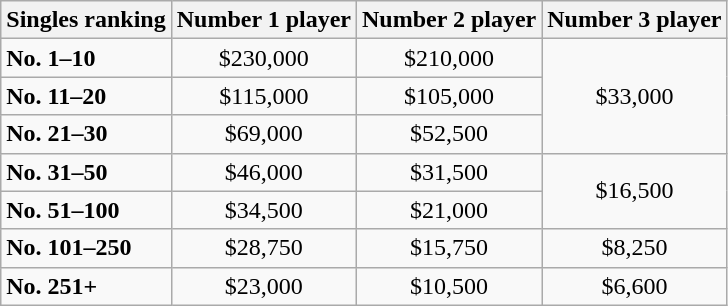<table class="wikitable" style="text-align:center;">
<tr>
<th>Singles ranking</th>
<th>Number 1 player</th>
<th>Number 2 player</th>
<th>Number 3 player</th>
</tr>
<tr>
<td align=left><strong>No. 1–10</strong></td>
<td>$230,000</td>
<td>$210,000</td>
<td rowspan="3">$33,000</td>
</tr>
<tr>
<td align=left><strong>No. 11–20</strong></td>
<td>$115,000</td>
<td>$105,000</td>
</tr>
<tr>
<td align=left><strong>No. 21–30</strong></td>
<td>$69,000</td>
<td>$52,500</td>
</tr>
<tr>
<td align=left><strong>No. 31–50</strong></td>
<td>$46,000</td>
<td>$31,500</td>
<td rowspan="2">$16,500</td>
</tr>
<tr>
<td align=left><strong>No. 51–100</strong></td>
<td>$34,500</td>
<td>$21,000</td>
</tr>
<tr>
<td align=left><strong>No. 101–250</strong></td>
<td>$28,750</td>
<td>$15,750</td>
<td>$8,250</td>
</tr>
<tr>
<td align=left><strong>No. 251+</strong></td>
<td>$23,000</td>
<td>$10,500</td>
<td>$6,600</td>
</tr>
</table>
